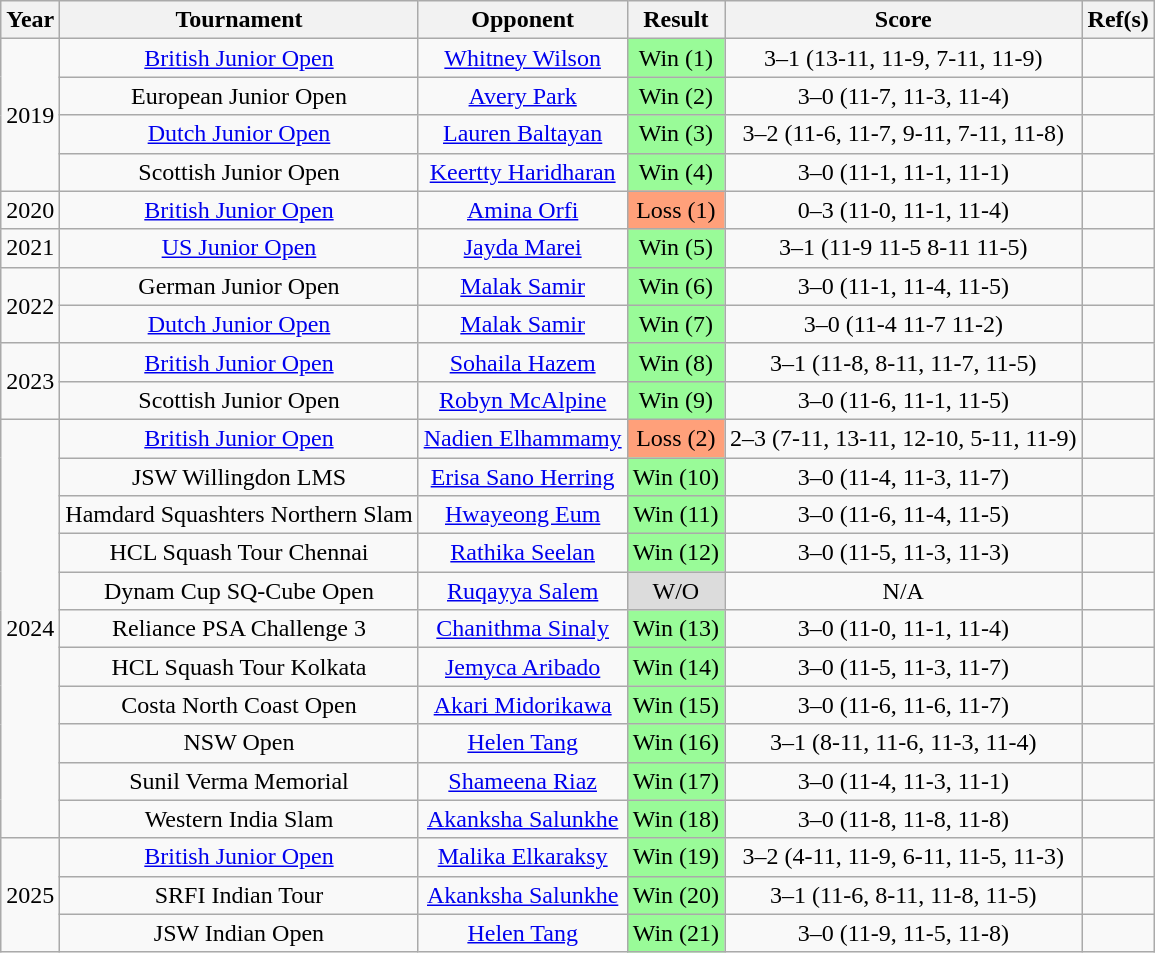<table class="wikitable" style="text-align:center;">
<tr>
<th>Year</th>
<th>Tournament</th>
<th>Opponent</th>
<th>Result</th>
<th>Score</th>
<th>Ref(s)</th>
</tr>
<tr>
<td rowspan=4>2019</td>
<td><a href='#'>British Junior Open</a></td>
<td> <a href='#'>Whitney Wilson</a></td>
<td bgcolor="99FB98">Win (1)</td>
<td>3–1 (13-11, 11-9, 7-11, 11-9)</td>
<td></td>
</tr>
<tr>
<td>European Junior Open</td>
<td> <a href='#'>Avery Park</a></td>
<td bgcolor="99FB98">Win (2)</td>
<td>3–0 (11-7, 11-3, 11-4)</td>
<td></td>
</tr>
<tr>
<td><a href='#'>Dutch Junior Open</a></td>
<td> <a href='#'>Lauren Baltayan</a></td>
<td bgcolor="99FB98">Win (3)</td>
<td>3–2 (11-6, 11-7, 9-11, 7-11, 11-8)</td>
<td></td>
</tr>
<tr>
<td>Scottish Junior Open</td>
<td> <a href='#'>Keertty Haridharan</a></td>
<td bgcolor="99FB98">Win (4)</td>
<td>3–0 (11-1, 11-1, 11-1)</td>
<td></td>
</tr>
<tr>
<td>2020</td>
<td><a href='#'>British Junior Open</a></td>
<td> <a href='#'>Amina Orfi</a></td>
<td bgcolor="ffa07a">Loss (1)</td>
<td>0–3 (11-0, 11-1, 11-4)</td>
<td></td>
</tr>
<tr>
<td>2021</td>
<td><a href='#'>US Junior Open</a></td>
<td> <a href='#'>Jayda Marei</a></td>
<td bgcolor="99FB98">Win (5)</td>
<td>3–1 (11-9 11-5 8-11 11-5)</td>
<td></td>
</tr>
<tr>
<td rowspan=2>2022</td>
<td>German Junior Open</td>
<td> <a href='#'>Malak Samir</a></td>
<td bgcolor="99FB98">Win (6)</td>
<td>3–0 (11-1, 11-4, 11-5)</td>
<td></td>
</tr>
<tr>
<td><a href='#'>Dutch Junior Open</a></td>
<td> <a href='#'>Malak Samir</a></td>
<td bgcolor="99FB98">Win (7)</td>
<td>3–0 (11-4 11-7 11-2)</td>
<td></td>
</tr>
<tr>
<td rowspan=2>2023</td>
<td><a href='#'>British Junior Open</a></td>
<td> <a href='#'>Sohaila Hazem</a></td>
<td bgcolor="99FB98">Win (8)</td>
<td>3–1 (11-8, 8-11, 11-7, 11-5)</td>
<td></td>
</tr>
<tr>
<td>Scottish Junior Open</td>
<td> <a href='#'>Robyn McAlpine</a></td>
<td bgcolor="99FB98">Win (9)</td>
<td>3–0 (11-6, 11-1, 11-5)</td>
<td></td>
</tr>
<tr>
<td rowspan=11>2024</td>
<td><a href='#'>British Junior Open</a></td>
<td> <a href='#'>Nadien Elhammamy</a></td>
<td bgcolor="ffa07a">Loss (2)</td>
<td>2–3 (7-11, 13-11, 12-10, 5-11, 11-9)</td>
<td></td>
</tr>
<tr>
<td>JSW Willingdon LMS</td>
<td> <a href='#'>Erisa Sano Herring</a></td>
<td bgcolor="99FB98">Win (10)</td>
<td>3–0 (11-4, 11-3, 11-7)</td>
<td></td>
</tr>
<tr>
<td>Hamdard Squashters Northern Slam</td>
<td> <a href='#'>Hwayeong Eum</a></td>
<td bgcolor="99FB98">Win (11)</td>
<td>3–0 (11-6, 11-4, 11-5)</td>
<td></td>
</tr>
<tr>
<td>HCL Squash Tour Chennai</td>
<td> <a href='#'>Rathika Seelan</a></td>
<td bgcolor="99FB98">Win (12)</td>
<td>3–0 (11-5, 11-3, 11-3)</td>
<td></td>
</tr>
<tr>
<td>Dynam Cup SQ-Cube Open</td>
<td> <a href='#'>Ruqayya Salem</a></td>
<td bgcolor="DCDCDC">W/O</td>
<td>N/A</td>
<td></td>
</tr>
<tr>
<td>Reliance PSA Challenge 3</td>
<td> <a href='#'>Chanithma Sinaly</a></td>
<td bgcolor="99FB98">Win (13)</td>
<td>3–0 (11-0, 11-1, 11-4)</td>
<td></td>
</tr>
<tr>
<td>HCL Squash Tour Kolkata</td>
<td> <a href='#'>Jemyca Aribado</a></td>
<td bgcolor="99FB98">Win (14)</td>
<td>3–0 (11-5, 11-3, 11-7)</td>
<td></td>
</tr>
<tr>
<td>Costa North Coast Open</td>
<td> <a href='#'>Akari Midorikawa</a></td>
<td bgcolor="99FB98">Win (15)</td>
<td>3–0 (11-6, 11-6, 11-7)</td>
<td></td>
</tr>
<tr>
<td>NSW Open</td>
<td> <a href='#'>Helen Tang</a></td>
<td bgcolor="99FB98">Win (16)</td>
<td>3–1 (8-11, 11-6, 11-3, 11-4)</td>
<td></td>
</tr>
<tr>
<td>Sunil Verma Memorial</td>
<td> <a href='#'>Shameena Riaz</a></td>
<td bgcolor="99FB98">Win (17)</td>
<td>3–0 (11-4, 11-3, 11-1)</td>
<td></td>
</tr>
<tr>
<td>Western India Slam</td>
<td> <a href='#'>Akanksha Salunkhe</a></td>
<td bgcolor="99FB98">Win (18)</td>
<td>3–0 (11-8, 11-8, 11-8)</td>
<td></td>
</tr>
<tr>
<td rowspan=3>2025</td>
<td><a href='#'>British Junior Open</a></td>
<td> <a href='#'>Malika Elkaraksy</a></td>
<td bgcolor="99FB98">Win (19)</td>
<td>3–2 (4-11, 11-9, 6-11, 11-5, 11-3)</td>
<td></td>
</tr>
<tr>
<td>SRFI Indian Tour</td>
<td> <a href='#'>Akanksha Salunkhe</a></td>
<td bgcolor="99FB98">Win (20)</td>
<td>3–1 (11-6, 8-11, 11-8, 11-5)</td>
<td></td>
</tr>
<tr>
<td>JSW Indian Open</td>
<td> <a href='#'>Helen Tang</a></td>
<td bgcolor="99FB98">Win (21)</td>
<td>3–0 (11-9, 11-5, 11-8)</td>
<td></td>
</tr>
</table>
